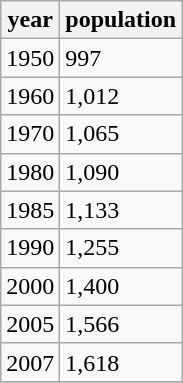<table class="wikitable">
<tr>
<th>year</th>
<th>population</th>
</tr>
<tr>
<td>1950</td>
<td>997</td>
</tr>
<tr>
<td>1960</td>
<td>1,012</td>
</tr>
<tr>
<td>1970</td>
<td>1,065</td>
</tr>
<tr>
<td>1980</td>
<td>1,090</td>
</tr>
<tr>
<td>1985</td>
<td>1,133</td>
</tr>
<tr>
<td>1990</td>
<td>1,255</td>
</tr>
<tr>
<td>2000</td>
<td>1,400</td>
</tr>
<tr>
<td>2005</td>
<td>1,566</td>
</tr>
<tr>
<td>2007</td>
<td>1,618</td>
</tr>
<tr>
</tr>
</table>
